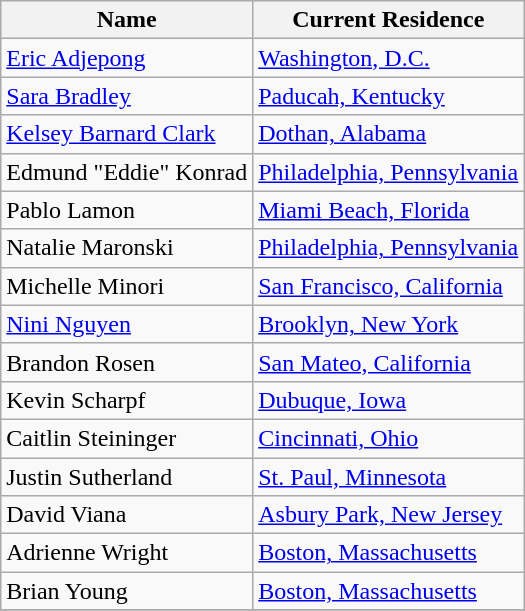<table class="wikitable sortable">
<tr>
<th>Name</th>
<th>Current Residence</th>
</tr>
<tr>
<td><a href='#'>Eric Adjepong</a></td>
<td><a href='#'>Washington, D.C.</a></td>
</tr>
<tr>
<td><a href='#'>Sara Bradley</a></td>
<td><a href='#'>Paducah, Kentucky</a></td>
</tr>
<tr>
<td><a href='#'>Kelsey Barnard Clark</a></td>
<td><a href='#'>Dothan, Alabama</a></td>
</tr>
<tr>
<td>Edmund "Eddie" Konrad</td>
<td><a href='#'>Philadelphia, Pennsylvania</a></td>
</tr>
<tr>
<td>Pablo Lamon</td>
<td><a href='#'>Miami Beach, Florida</a></td>
</tr>
<tr>
<td>Natalie Maronski</td>
<td><a href='#'>Philadelphia, Pennsylvania</a></td>
</tr>
<tr>
<td>Michelle Minori</td>
<td><a href='#'>San Francisco, California</a></td>
</tr>
<tr>
<td><a href='#'>Nini Nguyen</a></td>
<td><a href='#'>Brooklyn, New York</a></td>
</tr>
<tr>
<td>Brandon Rosen</td>
<td><a href='#'>San Mateo, California</a></td>
</tr>
<tr>
<td>Kevin Scharpf</td>
<td><a href='#'>Dubuque, Iowa</a></td>
</tr>
<tr>
<td>Caitlin Steininger</td>
<td><a href='#'>Cincinnati, Ohio</a></td>
</tr>
<tr>
<td>Justin Sutherland</td>
<td><a href='#'>St. Paul, Minnesota</a></td>
</tr>
<tr>
<td>David Viana</td>
<td><a href='#'>Asbury Park, New Jersey</a></td>
</tr>
<tr>
<td>Adrienne Wright</td>
<td><a href='#'>Boston, Massachusetts</a></td>
</tr>
<tr>
<td>Brian Young</td>
<td><a href='#'>Boston, Massachusetts</a></td>
</tr>
<tr>
</tr>
</table>
